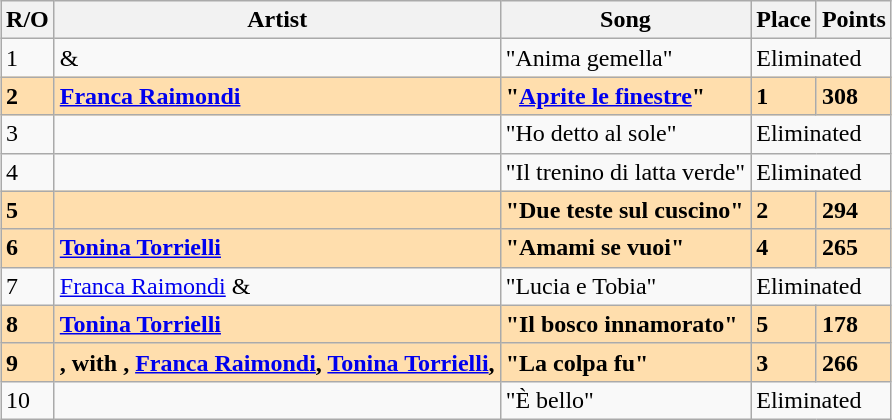<table class="sortable wikitable" style="margin: 1em auto 1em auto; text-align:left">
<tr>
<th>R/O</th>
<th>Artist</th>
<th>Song</th>
<th>Place</th>
<th>Points</th>
</tr>
<tr>
<td>1</td>
<td> & </td>
<td>"Anima gemella"</td>
<td colspan=2>Eliminated</td>
</tr>
<tr style="font-weight: bold; background: navajowhite;">
<td>2</td>
<td><a href='#'>Franca Raimondi</a></td>
<td>"<a href='#'>Aprite le finestre</a>"</td>
<td>1</td>
<td>308</td>
</tr>
<tr>
<td>3</td>
<td></td>
<td>"Ho detto al sole"</td>
<td colspan=2>Eliminated</td>
</tr>
<tr>
<td>4</td>
<td></td>
<td>"Il trenino di latta verde"</td>
<td colspan=2>Eliminated</td>
</tr>
<tr style="font-weight: bold; background: navajowhite;">
<td>5</td>
<td></td>
<td>"Due teste sul cuscino"</td>
<td>2</td>
<td>294</td>
</tr>
<tr style="font-weight: bold; background: navajowhite;">
<td>6</td>
<td><a href='#'>Tonina Torrielli</a></td>
<td>"Amami se vuoi"</td>
<td>4</td>
<td>265</td>
</tr>
<tr>
<td>7</td>
<td><a href='#'>Franca Raimondi</a> & </td>
<td>"Lucia e Tobia"</td>
<td colspan=2>Eliminated</td>
</tr>
<tr style="font-weight: bold; background: navajowhite;">
<td>8</td>
<td><a href='#'>Tonina Torrielli</a></td>
<td>"Il bosco innamorato"</td>
<td>5</td>
<td>178</td>
</tr>
<tr style="font-weight: bold; background: navajowhite;">
<td>9</td>
<td>, with , <a href='#'>Franca Raimondi</a>, <a href='#'>Tonina Torrielli</a>, </td>
<td>"La colpa fu"</td>
<td>3</td>
<td>266</td>
</tr>
<tr>
<td>10</td>
<td></td>
<td>"È bello"</td>
<td colspan=2>Eliminated</td>
</tr>
</table>
